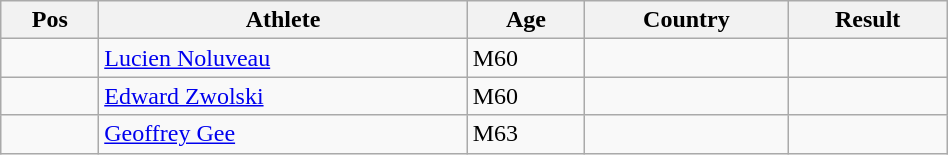<table class="wikitable"  style="text-align:center; width:50%;">
<tr>
<th>Pos</th>
<th>Athlete</th>
<th>Age</th>
<th>Country</th>
<th>Result</th>
</tr>
<tr>
<td align=center></td>
<td align=left><a href='#'>Lucien Noluveau</a></td>
<td align=left>M60</td>
<td align=left></td>
<td></td>
</tr>
<tr>
<td align=center></td>
<td align=left><a href='#'>Edward Zwolski</a></td>
<td align=left>M60</td>
<td align=left></td>
<td></td>
</tr>
<tr>
<td align=center></td>
<td align=left><a href='#'>Geoffrey Gee</a></td>
<td align=left>M63</td>
<td align=left></td>
<td></td>
</tr>
</table>
